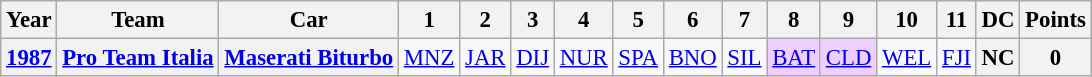<table class="wikitable" style="text-align:center; font-size:95%">
<tr>
<th>Year</th>
<th>Team</th>
<th>Car</th>
<th>1</th>
<th>2</th>
<th>3</th>
<th>4</th>
<th>5</th>
<th>6</th>
<th>7</th>
<th>8</th>
<th>9</th>
<th>10</th>
<th>11</th>
<th>DC</th>
<th>Points</th>
</tr>
<tr>
<th><a href='#'>1987</a></th>
<th> <a href='#'>Pro Team Italia</a></th>
<th><a href='#'>Maserati Biturbo</a></th>
<td><a href='#'>MNZ</a></td>
<td><a href='#'>JAR</a></td>
<td><a href='#'>DIJ</a></td>
<td><a href='#'>NUR</a></td>
<td><a href='#'>SPA</a></td>
<td><a href='#'>BNO</a></td>
<td><a href='#'>SIL</a></td>
<td style="background:#efcfff;"><a href='#'>BAT</a><br></td>
<td style="background:#efcfff;"><a href='#'>CLD</a><br></td>
<td><a href='#'>WEL</a></td>
<td><a href='#'>FJI</a></td>
<th>NC</th>
<th>0</th>
</tr>
</table>
